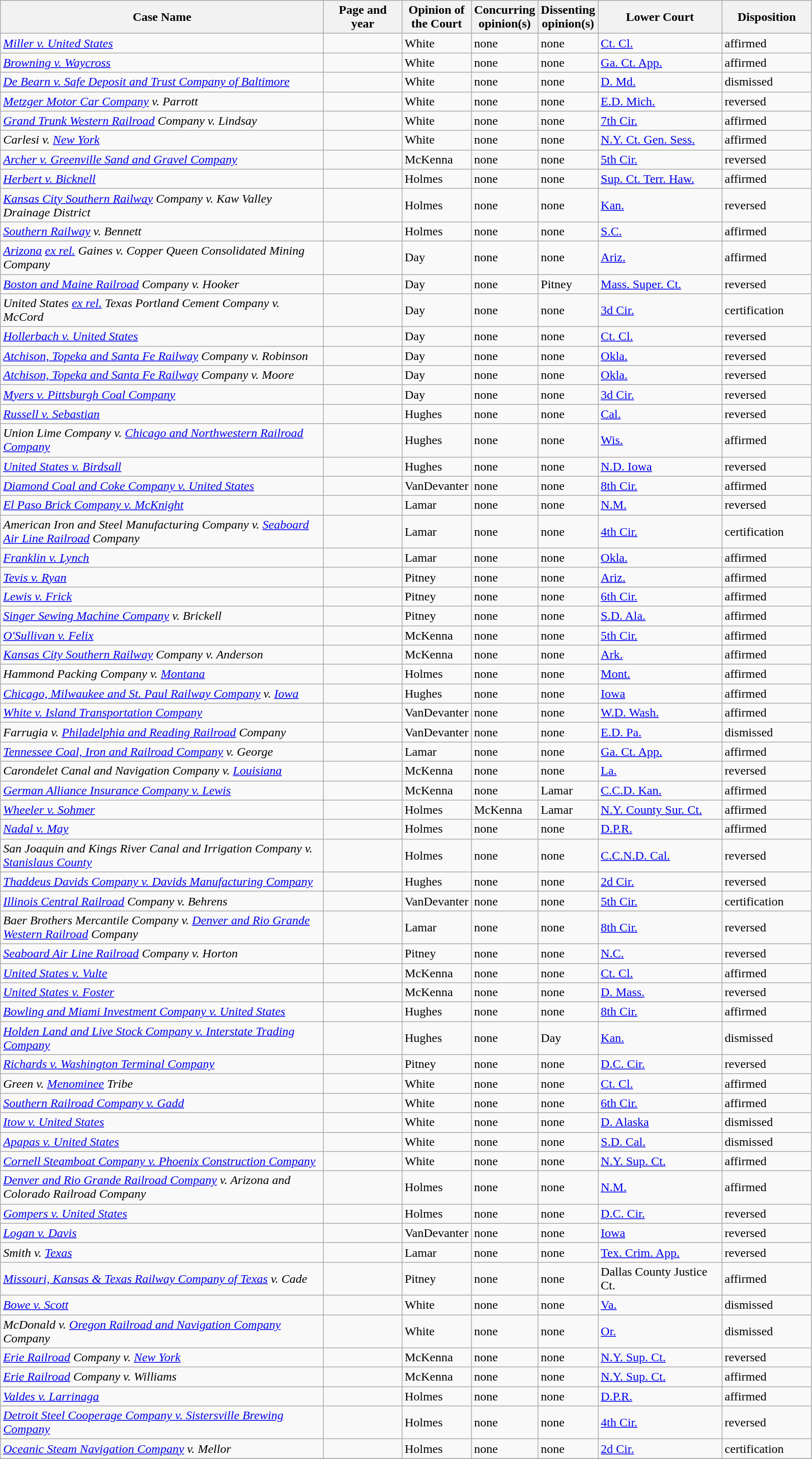<table class="wikitable sortable">
<tr>
<th scope="col" style="width: 416px;">Case Name</th>
<th scope="col" style="width: 95px;">Page and year</th>
<th scope="col" style="width: 10px;">Opinion of the Court</th>
<th scope="col" style="width: 10px;">Concurring opinion(s)</th>
<th scope="col" style="width: 10px;">Dissenting opinion(s)</th>
<th scope="col" style="width: 155px;">Lower Court</th>
<th scope="col" style="width: 110px;">Disposition</th>
</tr>
<tr>
<td><em><a href='#'>Miller v. United States</a></em></td>
<td align="right"></td>
<td>White</td>
<td>none</td>
<td>none</td>
<td><a href='#'>Ct. Cl.</a></td>
<td>affirmed</td>
</tr>
<tr>
<td><em><a href='#'>Browning v. Waycross</a></em></td>
<td align="right"></td>
<td>White</td>
<td>none</td>
<td>none</td>
<td><a href='#'>Ga. Ct. App.</a></td>
<td>affirmed</td>
</tr>
<tr>
<td><em><a href='#'>De Bearn v. Safe Deposit and Trust Company of Baltimore</a></em></td>
<td align="right"></td>
<td>White</td>
<td>none</td>
<td>none</td>
<td><a href='#'>D. Md.</a></td>
<td>dismissed</td>
</tr>
<tr>
<td><em><a href='#'>Metzger Motor Car Company</a> v. Parrott</em></td>
<td align="right"></td>
<td>White</td>
<td>none</td>
<td>none</td>
<td><a href='#'>E.D. Mich.</a></td>
<td>reversed</td>
</tr>
<tr>
<td><em><a href='#'>Grand Trunk Western Railroad</a> Company v. Lindsay</em></td>
<td align="right"></td>
<td>White</td>
<td>none</td>
<td>none</td>
<td><a href='#'>7th Cir.</a></td>
<td>affirmed</td>
</tr>
<tr>
<td><em>Carlesi v. <a href='#'>New York</a></em></td>
<td align="right"></td>
<td>White</td>
<td>none</td>
<td>none</td>
<td><a href='#'>N.Y. Ct. Gen. Sess.</a></td>
<td>affirmed</td>
</tr>
<tr>
<td><em><a href='#'>Archer v. Greenville Sand and Gravel Company</a></em></td>
<td align="right"></td>
<td>McKenna</td>
<td>none</td>
<td>none</td>
<td><a href='#'>5th Cir.</a></td>
<td>reversed</td>
</tr>
<tr>
<td><em><a href='#'>Herbert v. Bicknell</a></em></td>
<td align="right"></td>
<td>Holmes</td>
<td>none</td>
<td>none</td>
<td><a href='#'>Sup. Ct. Terr. Haw.</a></td>
<td>affirmed</td>
</tr>
<tr>
<td><em><a href='#'>Kansas City Southern Railway</a> Company v. Kaw Valley Drainage District</em></td>
<td align="right"></td>
<td>Holmes</td>
<td>none</td>
<td>none</td>
<td><a href='#'>Kan.</a></td>
<td>reversed</td>
</tr>
<tr>
<td><em><a href='#'>Southern Railway</a> v. Bennett</em></td>
<td align="right"></td>
<td>Holmes</td>
<td>none</td>
<td>none</td>
<td><a href='#'>S.C.</a></td>
<td>affirmed</td>
</tr>
<tr>
<td><em><a href='#'>Arizona</a> <a href='#'>ex rel.</a> Gaines v. Copper Queen Consolidated Mining Company</em></td>
<td align="right"></td>
<td>Day</td>
<td>none</td>
<td>none</td>
<td><a href='#'>Ariz.</a></td>
<td>affirmed</td>
</tr>
<tr>
<td><em><a href='#'>Boston and Maine Railroad</a> Company v. Hooker</em></td>
<td align="right"></td>
<td>Day</td>
<td>none</td>
<td>Pitney</td>
<td><a href='#'>Mass. Super. Ct.</a></td>
<td>reversed</td>
</tr>
<tr>
<td><em>United States <a href='#'>ex rel.</a> Texas Portland Cement Company v. McCord</em></td>
<td align="right"></td>
<td>Day</td>
<td>none</td>
<td>none</td>
<td><a href='#'>3d Cir.</a></td>
<td>certification</td>
</tr>
<tr>
<td><em><a href='#'>Hollerbach v. United States</a></em></td>
<td align="right"></td>
<td>Day</td>
<td>none</td>
<td>none</td>
<td><a href='#'>Ct. Cl.</a></td>
<td>reversed</td>
</tr>
<tr>
<td><em><a href='#'>Atchison, Topeka and Santa Fe Railway</a> Company v. Robinson</em></td>
<td align="right"></td>
<td>Day</td>
<td>none</td>
<td>none</td>
<td><a href='#'>Okla.</a></td>
<td>reversed</td>
</tr>
<tr>
<td><em><a href='#'>Atchison, Topeka and Santa Fe Railway</a> Company v. Moore</em></td>
<td align="right"></td>
<td>Day</td>
<td>none</td>
<td>none</td>
<td><a href='#'>Okla.</a></td>
<td>reversed</td>
</tr>
<tr>
<td><em><a href='#'>Myers v. Pittsburgh Coal Company</a></em></td>
<td align="right"></td>
<td>Day</td>
<td>none</td>
<td>none</td>
<td><a href='#'>3d Cir.</a></td>
<td>reversed</td>
</tr>
<tr>
<td><em><a href='#'>Russell v. Sebastian</a></em></td>
<td align="right"></td>
<td>Hughes</td>
<td>none</td>
<td>none</td>
<td><a href='#'>Cal.</a></td>
<td>reversed</td>
</tr>
<tr>
<td><em>Union Lime Company v. <a href='#'>Chicago and Northwestern Railroad Company</a></em></td>
<td align="right"></td>
<td>Hughes</td>
<td>none</td>
<td>none</td>
<td><a href='#'>Wis.</a></td>
<td>affirmed</td>
</tr>
<tr>
<td><em><a href='#'>United States v. Birdsall</a></em></td>
<td align="right"></td>
<td>Hughes</td>
<td>none</td>
<td>none</td>
<td><a href='#'>N.D. Iowa</a></td>
<td>reversed</td>
</tr>
<tr>
<td><em><a href='#'>Diamond Coal and Coke Company v. United States</a></em></td>
<td align="right"></td>
<td>VanDevanter</td>
<td>none</td>
<td>none</td>
<td><a href='#'>8th Cir.</a></td>
<td>affirmed</td>
</tr>
<tr>
<td><em><a href='#'>El Paso Brick Company v. McKnight</a></em></td>
<td align="right"></td>
<td>Lamar</td>
<td>none</td>
<td>none</td>
<td><a href='#'>N.M.</a></td>
<td>reversed</td>
</tr>
<tr>
<td><em>American Iron and Steel Manufacturing Company v. <a href='#'>Seaboard Air Line Railroad</a> Company</em></td>
<td align="right"></td>
<td>Lamar</td>
<td>none</td>
<td>none</td>
<td><a href='#'>4th Cir.</a></td>
<td>certification</td>
</tr>
<tr>
<td><em><a href='#'>Franklin v. Lynch</a></em></td>
<td align="right"></td>
<td>Lamar</td>
<td>none</td>
<td>none</td>
<td><a href='#'>Okla.</a></td>
<td>affirmed</td>
</tr>
<tr>
<td><em><a href='#'>Tevis v. Ryan</a></em></td>
<td align="right"></td>
<td>Pitney</td>
<td>none</td>
<td>none</td>
<td><a href='#'>Ariz.</a></td>
<td>affirmed</td>
</tr>
<tr>
<td><em><a href='#'>Lewis v. Frick</a></em></td>
<td align="right"></td>
<td>Pitney</td>
<td>none</td>
<td>none</td>
<td><a href='#'>6th Cir.</a></td>
<td>affirmed</td>
</tr>
<tr>
<td><em><a href='#'>Singer Sewing Machine Company</a> v. Brickell</em></td>
<td align="right"></td>
<td>Pitney</td>
<td>none</td>
<td>none</td>
<td><a href='#'>S.D. Ala.</a></td>
<td>affirmed</td>
</tr>
<tr>
<td><em><a href='#'>O'Sullivan v. Felix</a></em></td>
<td align="right"></td>
<td>McKenna</td>
<td>none</td>
<td>none</td>
<td><a href='#'>5th Cir.</a></td>
<td>affirmed</td>
</tr>
<tr>
<td><em><a href='#'>Kansas City Southern Railway</a> Company v. Anderson</em></td>
<td align="right"></td>
<td>McKenna</td>
<td>none</td>
<td>none</td>
<td><a href='#'>Ark.</a></td>
<td>affirmed</td>
</tr>
<tr>
<td><em>Hammond Packing Company v. <a href='#'>Montana</a></em></td>
<td align="right"></td>
<td>Holmes</td>
<td>none</td>
<td>none</td>
<td><a href='#'>Mont.</a></td>
<td>affirmed</td>
</tr>
<tr>
<td><em><a href='#'>Chicago, Milwaukee and St. Paul Railway Company</a> v. <a href='#'>Iowa</a></em></td>
<td align="right"></td>
<td>Hughes</td>
<td>none</td>
<td>none</td>
<td><a href='#'>Iowa</a></td>
<td>affirmed</td>
</tr>
<tr>
<td><em><a href='#'>White v. Island Transportation Company</a></em></td>
<td align="right"></td>
<td>VanDevanter</td>
<td>none</td>
<td>none</td>
<td><a href='#'>W.D. Wash.</a></td>
<td>affirmed</td>
</tr>
<tr>
<td><em>Farrugia v. <a href='#'>Philadelphia and Reading Railroad</a> Company</em></td>
<td align="right"></td>
<td>VanDevanter</td>
<td>none</td>
<td>none</td>
<td><a href='#'>E.D. Pa.</a></td>
<td>dismissed</td>
</tr>
<tr>
<td><em><a href='#'>Tennessee Coal, Iron and Railroad Company</a> v. George</em></td>
<td align="right"></td>
<td>Lamar</td>
<td>none</td>
<td>none</td>
<td><a href='#'>Ga. Ct. App.</a></td>
<td>affirmed</td>
</tr>
<tr>
<td><em>Carondelet Canal and Navigation Company v. <a href='#'>Louisiana</a></em></td>
<td align="right"></td>
<td>McKenna</td>
<td>none</td>
<td>none</td>
<td><a href='#'>La.</a></td>
<td>reversed</td>
</tr>
<tr>
<td><em><a href='#'>German Alliance Insurance Company v. Lewis</a></em></td>
<td align="right"></td>
<td>McKenna</td>
<td>none</td>
<td>Lamar</td>
<td><a href='#'>C.C.D. Kan.</a></td>
<td>affirmed</td>
</tr>
<tr>
<td><em><a href='#'>Wheeler v. Sohmer</a></em></td>
<td align="right"></td>
<td>Holmes</td>
<td>McKenna</td>
<td>Lamar</td>
<td><a href='#'>N.Y. County Sur. Ct.</a></td>
<td>affirmed</td>
</tr>
<tr>
<td><em><a href='#'>Nadal v. May</a></em></td>
<td align="right"></td>
<td>Holmes</td>
<td>none</td>
<td>none</td>
<td><a href='#'>D.P.R.</a></td>
<td>affirmed</td>
</tr>
<tr>
<td><em>San Joaquin and Kings River Canal and Irrigation Company v. <a href='#'>Stanislaus County</a></em></td>
<td align="right"></td>
<td>Holmes</td>
<td>none</td>
<td>none</td>
<td><a href='#'>C.C.N.D. Cal.</a></td>
<td>reversed</td>
</tr>
<tr>
<td><em><a href='#'>Thaddeus Davids Company v. Davids Manufacturing Company</a></em></td>
<td align="right"></td>
<td>Hughes</td>
<td>none</td>
<td>none</td>
<td><a href='#'>2d Cir.</a></td>
<td>reversed</td>
</tr>
<tr>
<td><em><a href='#'>Illinois Central Railroad</a> Company v. Behrens</em></td>
<td align="right"></td>
<td>VanDevanter</td>
<td>none</td>
<td>none</td>
<td><a href='#'>5th Cir.</a></td>
<td>certification</td>
</tr>
<tr>
<td><em>Baer Brothers Mercantile Company v. <a href='#'>Denver and Rio Grande Western Railroad</a> Company</em></td>
<td align="right"></td>
<td>Lamar</td>
<td>none</td>
<td>none</td>
<td><a href='#'>8th Cir.</a></td>
<td>reversed</td>
</tr>
<tr>
<td><em><a href='#'>Seaboard Air Line Railroad</a> Company v. Horton</em></td>
<td align="right"></td>
<td>Pitney</td>
<td>none</td>
<td>none</td>
<td><a href='#'>N.C.</a></td>
<td>reversed</td>
</tr>
<tr>
<td><em><a href='#'>United States v. Vulte</a></em></td>
<td align="right"></td>
<td>McKenna</td>
<td>none</td>
<td>none</td>
<td><a href='#'>Ct. Cl.</a></td>
<td>affirmed</td>
</tr>
<tr>
<td><em><a href='#'>United States v. Foster</a></em></td>
<td align="right"></td>
<td>McKenna</td>
<td>none</td>
<td>none</td>
<td><a href='#'>D. Mass.</a></td>
<td>reversed</td>
</tr>
<tr>
<td><em><a href='#'>Bowling and Miami Investment Company v. United States</a></em></td>
<td align="right"></td>
<td>Hughes</td>
<td>none</td>
<td>none</td>
<td><a href='#'>8th Cir.</a></td>
<td>affirmed</td>
</tr>
<tr>
<td><em><a href='#'>Holden Land and Live Stock Company v. Interstate Trading Company</a></em></td>
<td align="right"></td>
<td>Hughes</td>
<td>none</td>
<td>Day</td>
<td><a href='#'>Kan.</a></td>
<td>dismissed</td>
</tr>
<tr>
<td><em><a href='#'>Richards v. Washington Terminal Company</a></em></td>
<td align="right"></td>
<td>Pitney</td>
<td>none</td>
<td>none</td>
<td><a href='#'>D.C. Cir.</a></td>
<td>reversed</td>
</tr>
<tr>
<td><em>Green v. <a href='#'>Menominee</a> Tribe</em></td>
<td align="right"></td>
<td>White</td>
<td>none</td>
<td>none</td>
<td><a href='#'>Ct. Cl.</a></td>
<td>affirmed</td>
</tr>
<tr>
<td><em><a href='#'>Southern Railroad Company v. Gadd</a></em></td>
<td align="right"></td>
<td>White</td>
<td>none</td>
<td>none</td>
<td><a href='#'>6th Cir.</a></td>
<td>affirmed</td>
</tr>
<tr>
<td><em><a href='#'>Itow v. United States</a></em></td>
<td align="right"></td>
<td>White</td>
<td>none</td>
<td>none</td>
<td><a href='#'>D. Alaska</a></td>
<td>dismissed</td>
</tr>
<tr>
<td><em><a href='#'>Apapas v. United States</a></em></td>
<td align="right"></td>
<td>White</td>
<td>none</td>
<td>none</td>
<td><a href='#'>S.D. Cal.</a></td>
<td>dismissed</td>
</tr>
<tr>
<td><em><a href='#'>Cornell Steamboat Company v. Phoenix Construction Company</a></em></td>
<td align="right"></td>
<td>White</td>
<td>none</td>
<td>none</td>
<td><a href='#'>N.Y. Sup. Ct.</a></td>
<td>affirmed</td>
</tr>
<tr>
<td><em><a href='#'>Denver and Rio Grande Railroad Company</a> v. Arizona and Colorado Railroad Company</em></td>
<td align="right"></td>
<td>Holmes</td>
<td>none</td>
<td>none</td>
<td><a href='#'>N.M.</a></td>
<td>affirmed</td>
</tr>
<tr>
<td><em><a href='#'>Gompers v. United States</a></em></td>
<td align="right"></td>
<td>Holmes</td>
<td>none</td>
<td>none</td>
<td><a href='#'>D.C. Cir.</a></td>
<td>reversed</td>
</tr>
<tr>
<td><em><a href='#'>Logan v. Davis</a></em></td>
<td align="right"></td>
<td>VanDevanter</td>
<td>none</td>
<td>none</td>
<td><a href='#'>Iowa</a></td>
<td>reversed</td>
</tr>
<tr>
<td><em>Smith v. <a href='#'>Texas</a></em></td>
<td align="right"></td>
<td>Lamar</td>
<td>none</td>
<td>none</td>
<td><a href='#'>Tex. Crim. App.</a></td>
<td>reversed</td>
</tr>
<tr>
<td><em><a href='#'>Missouri, Kansas & Texas Railway Company of Texas</a> v. Cade</em></td>
<td align="right"></td>
<td>Pitney</td>
<td>none</td>
<td>none</td>
<td>Dallas County Justice Ct.</td>
<td>affirmed</td>
</tr>
<tr>
<td><em><a href='#'>Bowe v. Scott</a></em></td>
<td align="right"></td>
<td>White</td>
<td>none</td>
<td>none</td>
<td><a href='#'>Va.</a></td>
<td>dismissed</td>
</tr>
<tr>
<td><em>McDonald v. <a href='#'>Oregon Railroad and Navigation Company</a> Company</em></td>
<td align="right"></td>
<td>White</td>
<td>none</td>
<td>none</td>
<td><a href='#'>Or.</a></td>
<td>dismissed</td>
</tr>
<tr>
<td><em><a href='#'>Erie Railroad</a> Company v. <a href='#'>New York</a></em></td>
<td align="right"></td>
<td>McKenna</td>
<td>none</td>
<td>none</td>
<td><a href='#'>N.Y. Sup. Ct.</a></td>
<td>reversed</td>
</tr>
<tr>
<td><em><a href='#'>Erie Railroad</a> Company v. Williams</em></td>
<td align="right"></td>
<td>McKenna</td>
<td>none</td>
<td>none</td>
<td><a href='#'>N.Y. Sup. Ct.</a></td>
<td>affirmed</td>
</tr>
<tr>
<td><em><a href='#'>Valdes v. Larrinaga</a></em></td>
<td align="right"></td>
<td>Holmes</td>
<td>none</td>
<td>none</td>
<td><a href='#'>D.P.R.</a></td>
<td>affirmed</td>
</tr>
<tr>
<td><em><a href='#'>Detroit Steel Cooperage Company v. Sistersville Brewing Company</a></em></td>
<td align="right"></td>
<td>Holmes</td>
<td>none</td>
<td>none</td>
<td><a href='#'>4th Cir.</a></td>
<td>reversed</td>
</tr>
<tr>
<td><em><a href='#'>Oceanic Steam Navigation Company</a> v. Mellor</em></td>
<td align="right"></td>
<td>Holmes</td>
<td>none</td>
<td>none</td>
<td><a href='#'>2d Cir.</a></td>
<td>certification</td>
</tr>
<tr>
</tr>
</table>
